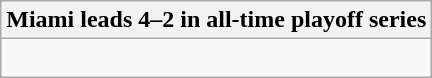<table class="wikitable collapsible collapsed">
<tr>
<th>Miami leads 4–2 in all-time playoff series</th>
</tr>
<tr>
<td><br>




</td>
</tr>
</table>
